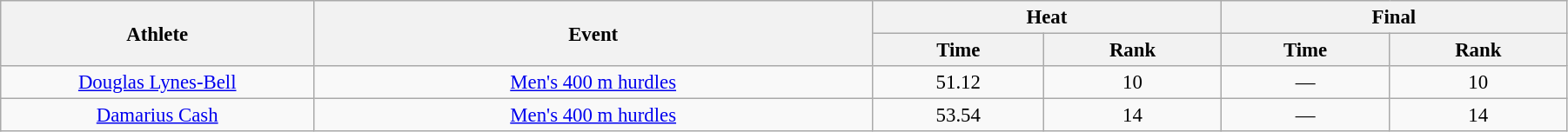<table class="wikitable" style="font-size:95%; text-align:center;" width="95%">
<tr>
<th rowspan="2">Athlete</th>
<th rowspan="2">Event</th>
<th colspan="2">Heat</th>
<th colspan="2">Final</th>
</tr>
<tr>
<th>Time</th>
<th>Rank</th>
<th>Time</th>
<th>Rank</th>
</tr>
<tr>
<td width=20%><a href='#'>Douglas Lynes-Bell</a></td>
<td><a href='#'>Men's 400 m hurdles</a></td>
<td>51.12</td>
<td>10</td>
<td>—</td>
<td>10</td>
</tr>
<tr>
<td width=20%><a href='#'>Damarius Cash</a></td>
<td><a href='#'>Men's 400 m hurdles</a></td>
<td>53.54</td>
<td>14</td>
<td>—</td>
<td>14</td>
</tr>
</table>
